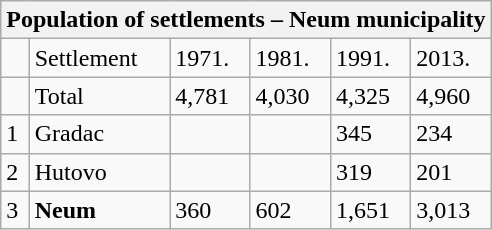<table class="wikitable">
<tr>
<th colspan="6">Population of settlements – Neum municipality</th>
</tr>
<tr>
<td></td>
<td>Settlement</td>
<td>1971.</td>
<td>1981.</td>
<td>1991.</td>
<td>2013.</td>
</tr>
<tr>
<td></td>
<td>Total</td>
<td>4,781</td>
<td>4,030</td>
<td>4,325</td>
<td>4,960</td>
</tr>
<tr>
<td>1</td>
<td>Gradac</td>
<td></td>
<td></td>
<td>345</td>
<td>234</td>
</tr>
<tr>
<td>2</td>
<td>Hutovo</td>
<td></td>
<td></td>
<td>319</td>
<td>201</td>
</tr>
<tr>
<td>3</td>
<td><strong>Neum</strong></td>
<td>360</td>
<td>602</td>
<td>1,651</td>
<td>3,013</td>
</tr>
</table>
